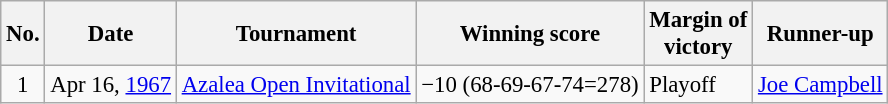<table class="wikitable" style="font-size:95%;">
<tr>
<th>No.</th>
<th>Date</th>
<th>Tournament</th>
<th>Winning score</th>
<th>Margin of<br>victory</th>
<th>Runner-up</th>
</tr>
<tr>
<td align=center>1</td>
<td align=right>Apr 16, <a href='#'>1967</a></td>
<td><a href='#'>Azalea Open Invitational</a></td>
<td>−10 (68-69-67-74=278)</td>
<td>Playoff</td>
<td> <a href='#'>Joe Campbell</a></td>
</tr>
</table>
